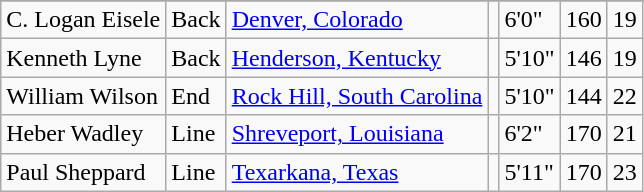<table class="wikitable">
<tr>
</tr>
<tr>
<td>C. Logan Eisele</td>
<td>Back</td>
<td><a href='#'>Denver, Colorado</a></td>
<td></td>
<td>6'0"</td>
<td>160</td>
<td>19</td>
</tr>
<tr>
<td>Kenneth Lyne</td>
<td>Back</td>
<td><a href='#'>Henderson, Kentucky</a></td>
<td></td>
<td>5'10"</td>
<td>146</td>
<td>19</td>
</tr>
<tr>
<td>William Wilson</td>
<td>End</td>
<td><a href='#'>Rock Hill, South Carolina</a></td>
<td></td>
<td>5'10"</td>
<td>144</td>
<td>22</td>
</tr>
<tr>
<td>Heber Wadley</td>
<td>Line</td>
<td><a href='#'>Shreveport, Louisiana</a></td>
<td></td>
<td>6'2"</td>
<td>170</td>
<td>21</td>
</tr>
<tr>
<td>Paul Sheppard</td>
<td>Line</td>
<td><a href='#'>Texarkana, Texas</a></td>
<td></td>
<td>5'11"</td>
<td>170</td>
<td>23</td>
</tr>
</table>
